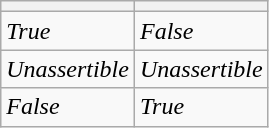<table class="wikitable">
<tr>
<th></th>
<th></th>
</tr>
<tr>
<td><em>True</em></td>
<td><em>False</em></td>
</tr>
<tr>
<td><em>Unassertible</em></td>
<td><em>Unassertible</em></td>
</tr>
<tr>
<td><em>False</em></td>
<td><em>True</em></td>
</tr>
</table>
